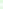<table style="font-size: 85%">
<tr>
<td style="background:#dfd;"></td>
</tr>
<tr>
<td style="background:#dfd;"></td>
</tr>
</table>
